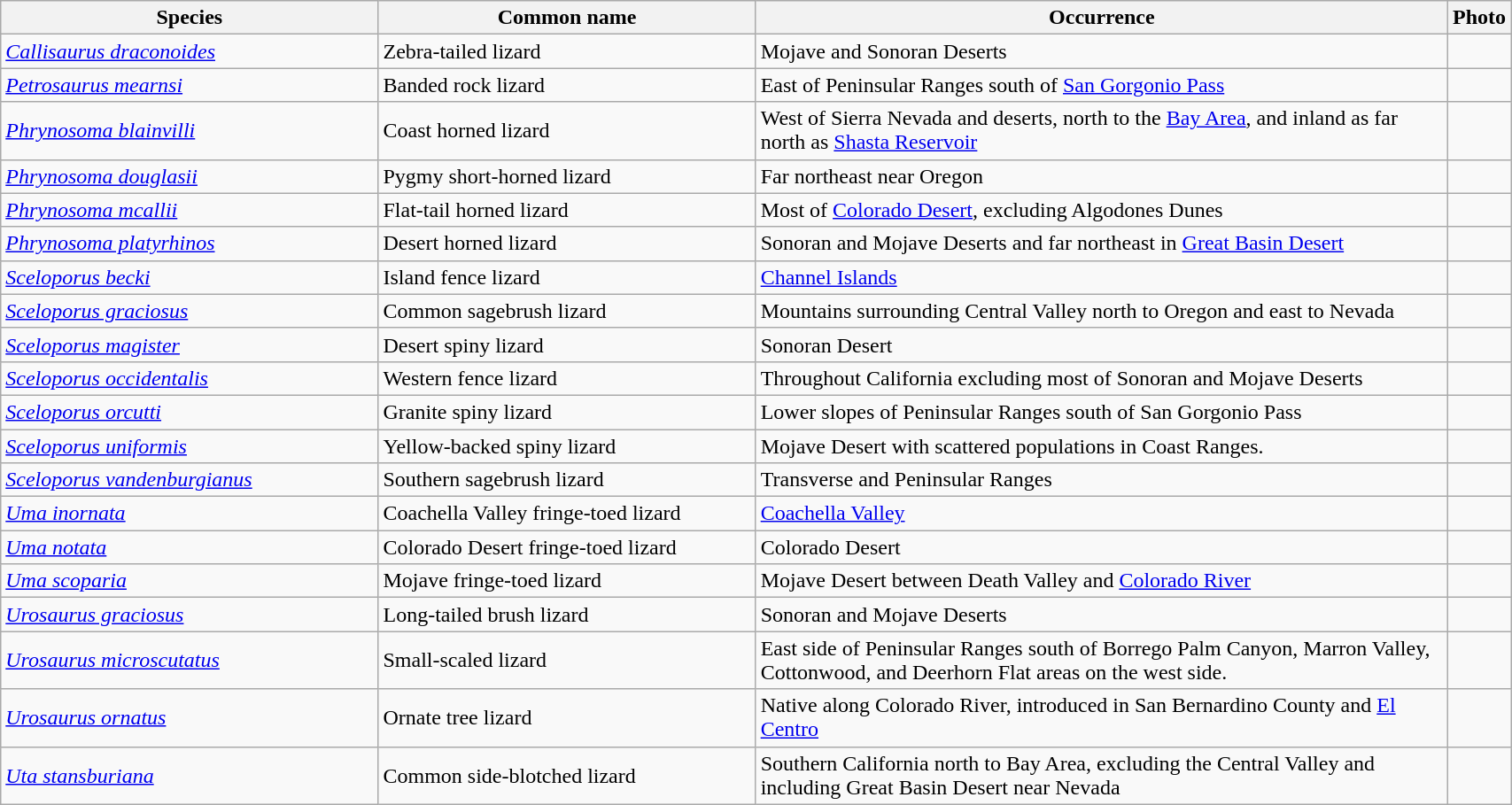<table width=90% class="wikitable">
<tr>
<th width=25%>Species</th>
<th width=25%>Common name</th>
<th>Occurrence</th>
<th>Photo</th>
</tr>
<tr>
<td><em><a href='#'>Callisaurus draconoides</a></em></td>
<td>Zebra-tailed lizard</td>
<td>Mojave and Sonoran Deserts</td>
<td></td>
</tr>
<tr>
<td><em><a href='#'>Petrosaurus mearnsi</a></em></td>
<td>Banded rock lizard</td>
<td>East of Peninsular Ranges south of <a href='#'>San Gorgonio Pass</a></td>
<td></td>
</tr>
<tr>
<td><em><a href='#'>Phrynosoma blainvilli</a></em></td>
<td>Coast horned lizard</td>
<td>West of Sierra Nevada and deserts, north to the <a href='#'>Bay Area</a>, and inland as far north as <a href='#'>Shasta Reservoir</a></td>
<td></td>
</tr>
<tr>
<td><em><a href='#'>Phrynosoma douglasii</a></em></td>
<td>Pygmy short-horned lizard</td>
<td>Far northeast near Oregon</td>
<td></td>
</tr>
<tr>
<td><em><a href='#'>Phrynosoma mcallii</a></em></td>
<td>Flat-tail horned lizard</td>
<td>Most of <a href='#'>Colorado Desert</a>, excluding Algodones Dunes</td>
<td></td>
</tr>
<tr>
<td><em><a href='#'>Phrynosoma platyrhinos</a></em></td>
<td>Desert horned lizard</td>
<td>Sonoran and Mojave Deserts and far northeast in <a href='#'>Great Basin Desert</a></td>
<td></td>
</tr>
<tr>
<td><em><a href='#'>Sceloporus becki</a></em> </td>
<td>Island fence lizard</td>
<td><a href='#'>Channel Islands</a></td>
<td></td>
</tr>
<tr>
<td><em><a href='#'>Sceloporus graciosus</a></em></td>
<td>Common sagebrush lizard</td>
<td>Mountains surrounding Central Valley north to Oregon and east to Nevada</td>
<td></td>
</tr>
<tr>
<td><em><a href='#'>Sceloporus magister</a></em></td>
<td>Desert spiny lizard</td>
<td>Sonoran Desert</td>
<td></td>
</tr>
<tr>
<td><em><a href='#'>Sceloporus occidentalis</a></em></td>
<td>Western fence lizard</td>
<td>Throughout California excluding most of Sonoran and Mojave Deserts</td>
<td></td>
</tr>
<tr>
<td><em><a href='#'>Sceloporus orcutti</a></em></td>
<td>Granite spiny lizard</td>
<td>Lower slopes of Peninsular Ranges south of San Gorgonio Pass</td>
<td></td>
</tr>
<tr>
<td><em><a href='#'>Sceloporus uniformis</a></em></td>
<td>Yellow-backed spiny lizard</td>
<td>Mojave Desert with scattered populations in Coast Ranges.</td>
<td></td>
</tr>
<tr>
<td><em><a href='#'>Sceloporus vandenburgianus</a></em></td>
<td>Southern sagebrush lizard</td>
<td>Transverse and Peninsular Ranges</td>
<td></td>
</tr>
<tr>
<td><em><a href='#'>Uma inornata</a></em>  </td>
<td>Coachella Valley fringe-toed lizard</td>
<td><a href='#'>Coachella Valley</a></td>
<td></td>
</tr>
<tr>
<td><em><a href='#'>Uma notata</a></em></td>
<td>Colorado Desert fringe-toed lizard</td>
<td>Colorado Desert</td>
<td></td>
</tr>
<tr>
<td><em><a href='#'>Uma scoparia</a></em></td>
<td>Mojave fringe-toed lizard</td>
<td>Mojave Desert between Death Valley and <a href='#'>Colorado River</a></td>
<td></td>
</tr>
<tr>
<td><em><a href='#'>Urosaurus graciosus</a></em></td>
<td>Long-tailed brush lizard</td>
<td>Sonoran and Mojave Deserts</td>
<td></td>
</tr>
<tr>
<td><em><a href='#'>Urosaurus microscutatus</a></em></td>
<td>Small-scaled lizard</td>
<td>East side of Peninsular Ranges south of Borrego Palm Canyon, Marron Valley, Cottonwood, and Deerhorn Flat areas on the west side.</td>
<td></td>
</tr>
<tr>
<td><em><a href='#'>Urosaurus ornatus</a></em></td>
<td>Ornate tree lizard</td>
<td>Native along Colorado River, introduced in San Bernardino County and <a href='#'>El Centro</a></td>
<td></td>
</tr>
<tr>
<td><em><a href='#'>Uta stansburiana</a></em></td>
<td>Common side-blotched lizard</td>
<td>Southern California north to Bay Area, excluding the Central Valley and including Great Basin Desert near Nevada</td>
<td></td>
</tr>
</table>
